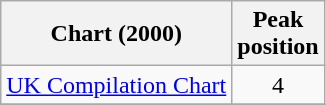<table class="wikitable">
<tr>
<th>Chart (2000)</th>
<th>Peak<br>position</th>
</tr>
<tr>
<td align="left"><a href='#'>UK Compilation Chart</a></td>
<td align="center">4</td>
</tr>
<tr>
</tr>
</table>
